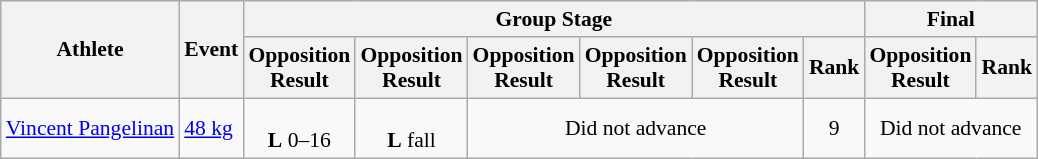<table class=wikitable style="font-size:90%">
<tr>
<th rowspan="2">Athlete</th>
<th rowspan="2">Event</th>
<th colspan="6">Group Stage</th>
<th colspan=2>Final</th>
</tr>
<tr>
<th>Opposition<br>Result</th>
<th>Opposition<br>Result</th>
<th>Opposition<br>Result</th>
<th>Opposition<br>Result</th>
<th>Opposition<br>Result</th>
<th>Rank</th>
<th>Opposition<br>Result</th>
<th>Rank</th>
</tr>
<tr align=center>
<td align=left><a href='#'>Vincent Pangelinan</a></td>
<td align=left><a href='#'>48 kg</a></td>
<td><br><strong>L</strong> 0–16</td>
<td><br><strong>L</strong> fall</td>
<td colspan=3>Did not advance</td>
<td>9</td>
<td colspan=2>Did not advance</td>
</tr>
</table>
